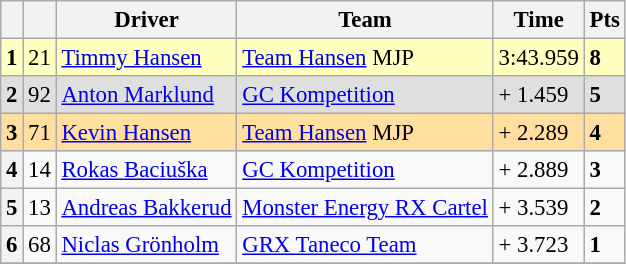<table class="wikitable" style="font-size:95%">
<tr>
<th></th>
<th></th>
<th>Driver</th>
<th>Team</th>
<th>Time</th>
<th>Pts</th>
</tr>
<tr>
<th style="background:#ffffbf;">1</th>
<td style="background:#ffffbf;">21</td>
<td style="background:#ffffbf;"> <a href='#'>Timmy Hansen</a></td>
<td style="background:#ffffbf;"><a href='#'>Team Hansen</a> MJP</td>
<td style="background:#ffffbf;">3:43.959</td>
<td style="background:#ffffbf;"><strong>8</strong></td>
</tr>
<tr>
<th style="background:#dfdfdf;">2</th>
<td style="background:#dfdfdf;">92</td>
<td style="background:#dfdfdf;"> <a href='#'>Anton Marklund</a></td>
<td style="background:#dfdfdf;"><a href='#'>GC Kompetition</a></td>
<td style="background:#dfdfdf;">+ 1.459</td>
<td style="background:#dfdfdf;"><strong>5</strong></td>
</tr>
<tr>
<th style="background:#ffdf9f;">3</th>
<td style="background:#ffdf9f;">71</td>
<td style="background:#ffdf9f;"> <a href='#'>Kevin Hansen</a></td>
<td style="background:#ffdf9f;"><a href='#'>Team Hansen</a> MJP</td>
<td style="background:#ffdf9f;">+ 2.289</td>
<td style="background:#ffdf9f;"><strong>4</strong></td>
</tr>
<tr>
<th>4</th>
<td>14</td>
<td> <a href='#'>Rokas Baciuška</a></td>
<td><a href='#'>GC Kompetition</a></td>
<td>+ 2.889</td>
<td><strong>3</strong></td>
</tr>
<tr>
<th>5</th>
<td>13</td>
<td> <a href='#'>Andreas Bakkerud</a></td>
<td><a href='#'>Monster Energy RX Cartel</a></td>
<td>+ 3.539</td>
<td><strong>2</strong></td>
</tr>
<tr>
<th>6</th>
<td>68</td>
<td> <a href='#'>Niclas Grönholm</a></td>
<td><a href='#'>GRX Taneco Team</a></td>
<td>+ 3.723</td>
<td><strong>1</strong></td>
</tr>
<tr>
</tr>
</table>
